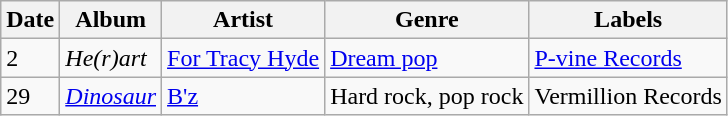<table class="wikitable">
<tr>
<th>Date</th>
<th>Album</th>
<th>Artist</th>
<th>Genre</th>
<th>Labels</th>
</tr>
<tr>
<td>2</td>
<td><em>He(r)art</em></td>
<td><a href='#'>For Tracy Hyde</a></td>
<td><a href='#'>Dream pop</a></td>
<td><a href='#'>P-vine Records</a></td>
</tr>
<tr>
<td>29</td>
<td><em><a href='#'>Dinosaur</a></em></td>
<td><a href='#'>B'z</a></td>
<td>Hard rock, pop rock</td>
<td>Vermillion Records</td>
</tr>
</table>
